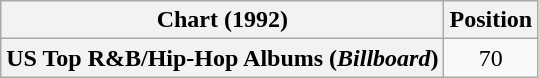<table class="wikitable plainrowheaders" style="text-align:center">
<tr>
<th scope="col">Chart (1992)</th>
<th scope="col">Position</th>
</tr>
<tr>
<th scope="row">US Top R&B/Hip-Hop Albums (<em>Billboard</em>)</th>
<td>70</td>
</tr>
</table>
